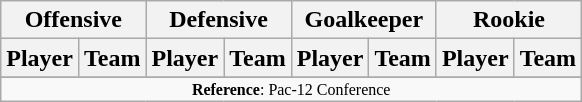<table class="wikitable">
<tr>
<th colspan="2">Offensive</th>
<th colspan="2">Defensive</th>
<th colspan="2">Goalkeeper</th>
<th colspan="2">Rookie</th>
</tr>
<tr>
<th>Player</th>
<th>Team</th>
<th>Player</th>
<th>Team</th>
<th>Player</th>
<th>Team</th>
<th>Player</th>
<th>Team</th>
</tr>
<tr>
</tr>
<tr>
<td colspan="12"  style="font-size:8pt; text-align:center;"><strong>Reference</strong>: Pac-12 Conference</td>
</tr>
</table>
